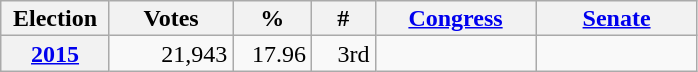<table class="wikitable" style="text-align:right; line-height:16px;">
<tr>
<th style="width:65px;">Election</th>
<th style="width:75px;">Votes</th>
<th style="width:45px;">%</th>
<th style="width:35px;">#</th>
<th style="width:100px;"><a href='#'>Congress</a></th>
<th style="width:100px;"><a href='#'>Senate</a></th>
</tr>
<tr>
<th align="center"><a href='#'>2015</a></th>
<td>21,943</td>
<td>17.96</td>
<td>3rd</td>
<td></td>
<td></td>
</tr>
</table>
